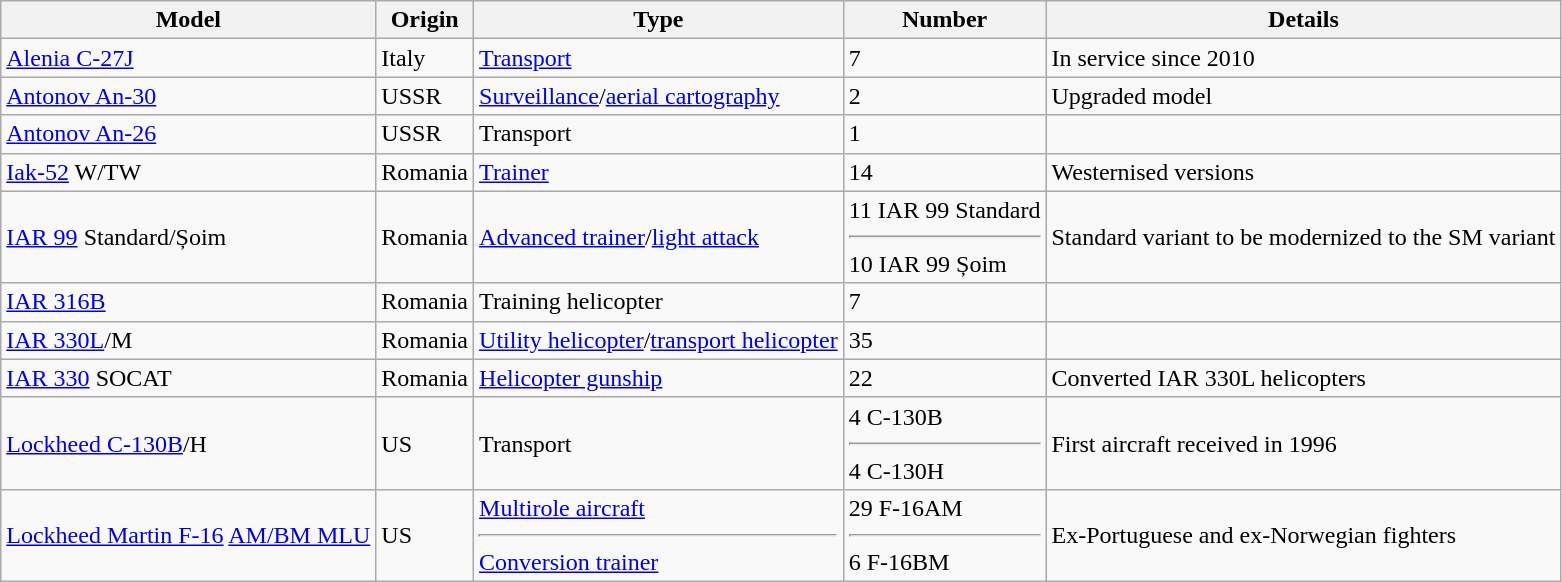<table class="wikitable">
<tr>
<th>Model</th>
<th>Origin</th>
<th>Type</th>
<th>Number</th>
<th>Details</th>
</tr>
<tr>
<td><a href='#'>Alenia C-27J</a></td>
<td>Italy</td>
<td><a href='#'>Transport</a></td>
<td>7</td>
<td>In service since 2010</td>
</tr>
<tr>
<td><a href='#'>Antonov An-30</a></td>
<td>USSR</td>
<td><a href='#'>Surveillance</a>/<a href='#'>aerial cartography</a></td>
<td>2</td>
<td>Upgraded model</td>
</tr>
<tr>
<td><a href='#'>Antonov An-26</a></td>
<td>USSR</td>
<td>Transport</td>
<td>1</td>
<td></td>
</tr>
<tr>
<td><a href='#'>Iak-52</a> W/TW</td>
<td>Romania</td>
<td><a href='#'>Trainer</a></td>
<td>14</td>
<td>Westernised versions</td>
</tr>
<tr>
<td><a href='#'>IAR 99</a> Standard/Șoim</td>
<td>Romania</td>
<td><a href='#'>Advanced trainer</a>/<a href='#'>light attack</a></td>
<td>11 IAR 99 Standard<hr>10 IAR 99 Șoim</td>
<td>Standard variant to be modernized to the SM variant</td>
</tr>
<tr>
<td><a href='#'>IAR 316B</a></td>
<td>Romania</td>
<td>Training helicopter</td>
<td>7</td>
<td></td>
</tr>
<tr>
<td><a href='#'>IAR 330L</a>/M</td>
<td>Romania</td>
<td><a href='#'>Utility helicopter</a>/<a href='#'>transport helicopter</a></td>
<td>35</td>
<td></td>
</tr>
<tr>
<td><a href='#'>IAR 330</a> SOCAT</td>
<td>Romania</td>
<td><a href='#'>Helicopter gunship</a></td>
<td>22</td>
<td>Converted IAR 330L helicopters</td>
</tr>
<tr>
<td><a href='#'>Lockheed C-130B</a>/H</td>
<td>US</td>
<td>Transport</td>
<td>4 C-130B<hr>4 C-130H</td>
<td>First aircraft received in 1996</td>
</tr>
<tr>
<td><a href='#'>Lockheed Martin F-16</a> <a href='#'>AM/BM MLU</a></td>
<td>US</td>
<td><a href='#'>Multirole aircraft</a><hr><a href='#'>Conversion trainer</a></td>
<td>29 F-16AM<hr>6 F-16BM</td>
<td>Ex-Portuguese and ex-Norwegian fighters</td>
</tr>
</table>
